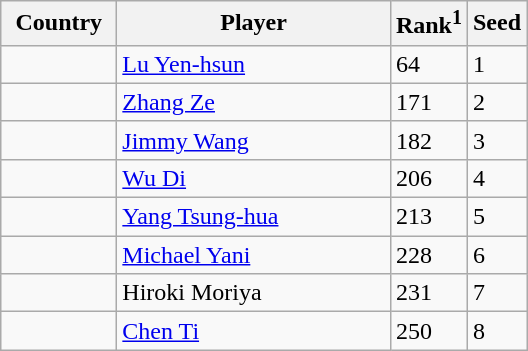<table class="sortable wikitable">
<tr>
<th width="70">Country</th>
<th width="175">Player</th>
<th>Rank<sup>1</sup></th>
<th>Seed</th>
</tr>
<tr>
<td></td>
<td><a href='#'>Lu Yen-hsun</a></td>
<td>64</td>
<td>1</td>
</tr>
<tr>
<td></td>
<td><a href='#'>Zhang Ze</a></td>
<td>171</td>
<td>2</td>
</tr>
<tr>
<td></td>
<td><a href='#'>Jimmy Wang</a></td>
<td>182</td>
<td>3</td>
</tr>
<tr>
<td></td>
<td><a href='#'>Wu Di</a></td>
<td>206</td>
<td>4</td>
</tr>
<tr>
<td></td>
<td><a href='#'>Yang Tsung-hua</a></td>
<td>213</td>
<td>5</td>
</tr>
<tr>
<td></td>
<td><a href='#'>Michael Yani</a></td>
<td>228</td>
<td>6</td>
</tr>
<tr>
<td></td>
<td>Hiroki Moriya</td>
<td>231</td>
<td>7</td>
</tr>
<tr>
<td></td>
<td><a href='#'>Chen Ti</a></td>
<td>250</td>
<td>8</td>
</tr>
</table>
